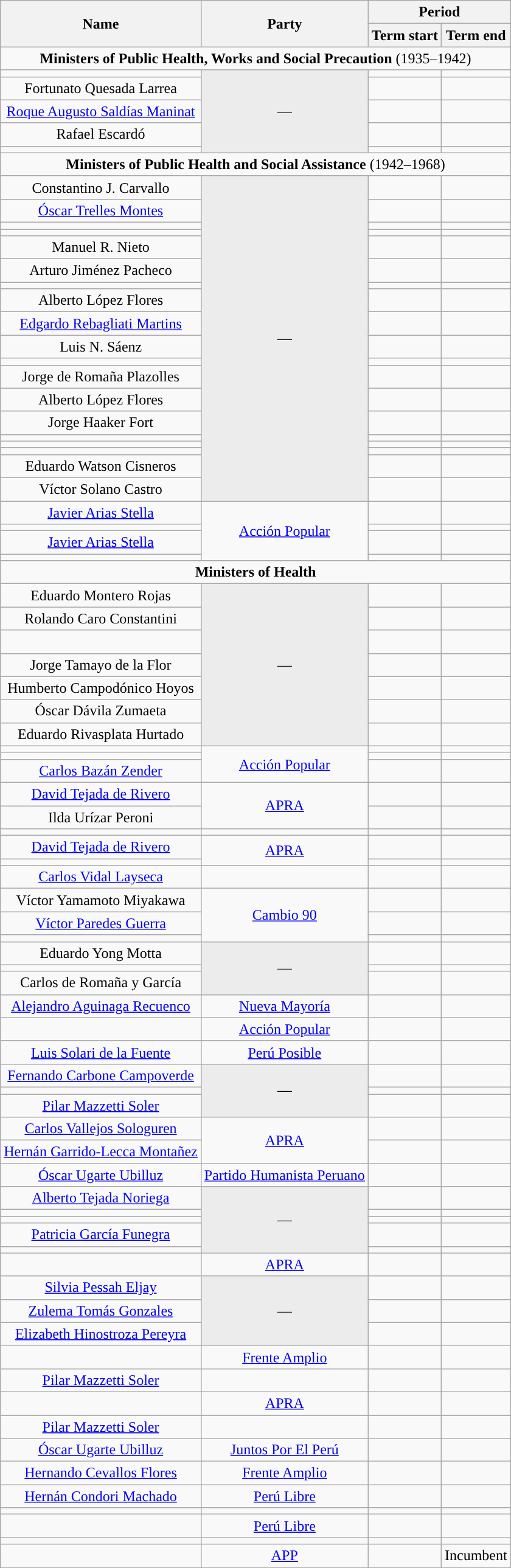<table class="wikitable" style="text-align: center">
<tr>
<th rowspan=2><strong>Name</strong></th>
<th rowspan=2><strong>Party</strong></th>
<th colspan=2><strong>Period</strong></th>
</tr>
<tr>
<th>Term start</th>
<th>Term end</th>
</tr>
<tr>
<td colspan=4><div><strong>Ministers of Public Health, Works and Social Precaution</strong> (1935–1942)</div></td>
</tr>
<tr>
<td></td>
<td rowspan=5; style="background: var(--background-color-interactive, #ececec)">—</td>
<td></td>
<td></td>
</tr>
<tr>
<td>Fortunato Quesada Larrea</td>
<td></td>
<td></td>
</tr>
<tr>
<td><a href='#'>Roque Augusto Saldías Maninat</a></td>
<td></td>
<td></td>
</tr>
<tr>
<td>Rafael Escardó</td>
<td></td>
<td></td>
</tr>
<tr>
<td></td>
<td></td>
<td></td>
</tr>
<tr>
<td colspan=4><div><strong>Ministers of Public Health and Social Assistance</strong> (1942–1968)</div></td>
</tr>
<tr>
<td>Constantino J. Carvallo</td>
<td rowspan=19; style="background: var(--background-color-interactive, #ececec)">—</td>
<td></td>
<td></td>
</tr>
<tr>
<td><a href='#'>Óscar Trelles Montes</a></td>
<td></td>
<td></td>
</tr>
<tr>
<td></td>
<td></td>
<td></td>
</tr>
<tr>
<td></td>
<td></td>
<td></td>
</tr>
<tr>
<td>Manuel R. Nieto</td>
<td></td>
<td></td>
</tr>
<tr>
<td>Arturo Jiménez Pacheco</td>
<td></td>
<td></td>
</tr>
<tr>
<td></td>
<td></td>
<td></td>
</tr>
<tr>
<td>Alberto López Flores</td>
<td></td>
<td></td>
</tr>
<tr>
<td><a href='#'>Edgardo Rebagliati Martins</a></td>
<td></td>
<td></td>
</tr>
<tr>
<td>Luis N. Sáenz</td>
<td></td>
<td></td>
</tr>
<tr>
<td></td>
<td></td>
<td></td>
</tr>
<tr>
<td>Jorge de Romaña Plazolles</td>
<td></td>
<td></td>
</tr>
<tr>
<td>Alberto López Flores</td>
<td></td>
<td></td>
</tr>
<tr>
<td>Jorge Haaker Fort</td>
<td></td>
<td></td>
</tr>
<tr>
<td></td>
<td></td>
<td></td>
</tr>
<tr>
<td></td>
<td></td>
<td></td>
</tr>
<tr>
<td></td>
<td></td>
<td></td>
</tr>
<tr>
<td>Eduardo Watson Cisneros</td>
<td></td>
<td></td>
</tr>
<tr>
<td>Víctor Solano Castro</td>
<td></td>
<td></td>
</tr>
<tr>
<td><a href='#'>Javier Arias Stella</a></td>
<td rowspan="4"><a href='#'>Acción Popular</a></td>
<td></td>
<td></td>
</tr>
<tr>
<td></td>
<td></td>
<td></td>
</tr>
<tr>
<td><a href='#'>Javier Arias Stella</a></td>
<td></td>
<td></td>
</tr>
<tr>
<td></td>
<td></td>
<td></td>
</tr>
<tr>
<td colspan=4><div><strong>Ministers of Health</strong></div></td>
</tr>
<tr>
<td>Eduardo Montero Rojas</td>
<td rowspan=7; style="background: var(--background-color-interactive, #ececec)">—</td>
<td></td>
<td></td>
</tr>
<tr>
<td>Rolando Caro Constantini</td>
<td></td>
<td></td>
</tr>
<tr>
<td></td>
<td><br></td>
<td><br></td>
</tr>
<tr>
<td>Jorge Tamayo de la Flor</td>
<td></td>
<td></td>
</tr>
<tr>
<td>Humberto Campodónico Hoyos</td>
<td></td>
<td></td>
</tr>
<tr>
<td>Óscar Dávila Zumaeta</td>
<td></td>
<td></td>
</tr>
<tr>
<td>Eduardo Rivasplata Hurtado</td>
<td></td>
<td></td>
</tr>
<tr>
<td></td>
<td rowspan="3"><a href='#'>Acción Popular</a></td>
<td></td>
<td></td>
</tr>
<tr>
<td></td>
<td></td>
<td></td>
</tr>
<tr>
<td><a href='#'>Carlos Bazán Zender</a></td>
<td></td>
<td></td>
</tr>
<tr>
<td><a href='#'>David Tejada de Rivero</a></td>
<td rowspan="2"><a href='#'>APRA</a></td>
<td></td>
<td></td>
</tr>
<tr>
<td>Ilda Urízar Peroni</td>
<td></td>
<td></td>
</tr>
<tr>
<td></td>
<td></td>
<td></td>
<td></td>
</tr>
<tr>
<td><a href='#'>David Tejada de Rivero</a></td>
<td rowspan="2"><a href='#'>APRA</a></td>
<td></td>
<td></td>
</tr>
<tr>
<td></td>
<td></td>
<td></td>
</tr>
<tr>
<td><a href='#'>Carlos Vidal Layseca</a></td>
<td></td>
<td></td>
<td></td>
</tr>
<tr>
<td>Víctor Yamamoto Miyakawa</td>
<td rowspan="3"><a href='#'>Cambio 90</a></td>
<td></td>
<td></td>
</tr>
<tr>
<td><a href='#'>Víctor Paredes Guerra</a></td>
<td></td>
<td></td>
</tr>
<tr>
<td></td>
<td></td>
<td></td>
</tr>
<tr>
<td>Eduardo Yong Motta</td>
<td rowspan=3; style="background: var(--background-color-interactive, #ececec)">—</td>
<td></td>
<td></td>
</tr>
<tr>
<td></td>
<td></td>
<td></td>
</tr>
<tr>
<td>Carlos de Romaña y García</td>
<td></td>
<td></td>
</tr>
<tr>
<td><a href='#'>Alejandro Aguinaga Recuenco</a></td>
<td><a href='#'>Nueva Mayoría</a></td>
<td></td>
<td></td>
</tr>
<tr>
<td></td>
<td><a href='#'>Acción Popular</a></td>
<td></td>
<td></td>
</tr>
<tr>
<td><a href='#'>Luis Solari de la Fuente</a></td>
<td><a href='#'>Perú Posible</a></td>
<td></td>
<td></td>
</tr>
<tr>
<td><a href='#'>Fernando Carbone Campoverde</a></td>
<td rowspan=3; style="background: var(--background-color-interactive, #ececec)">—</td>
<td></td>
<td></td>
</tr>
<tr>
<td></td>
<td></td>
<td></td>
</tr>
<tr>
<td><a href='#'>Pilar Mazzetti Soler</a></td>
<td></td>
<td></td>
</tr>
<tr>
<td><a href='#'>Carlos Vallejos Sologuren</a></td>
<td rowspan="2"><a href='#'>APRA</a></td>
<td></td>
<td></td>
</tr>
<tr>
<td><a href='#'>Hernán Garrido-Lecca Montañez</a></td>
<td></td>
<td></td>
</tr>
<tr>
<td><a href='#'>Óscar Ugarte Ubilluz</a></td>
<td><a href='#'>Partido Humanista Peruano</a></td>
<td></td>
<td></td>
</tr>
<tr>
<td><a href='#'>Alberto Tejada Noriega</a></td>
<td rowspan=5; style="background: var(--background-color-interactive, #ececec)">—</td>
<td></td>
<td></td>
</tr>
<tr>
<td></td>
<td></td>
<td></td>
</tr>
<tr>
<td></td>
<td></td>
<td></td>
</tr>
<tr>
<td><a href='#'>Patricia García Funegra</a></td>
<td></td>
<td></td>
</tr>
<tr>
<td></td>
<td></td>
<td></td>
</tr>
<tr>
<td></td>
<td><a href='#'>APRA</a></td>
<td></td>
<td></td>
</tr>
<tr>
<td><a href='#'>Silvia Pessah Eljay</a></td>
<td rowspan=3; style="background: var(--background-color-interactive, #ececec)">—</td>
<td></td>
<td></td>
</tr>
<tr>
<td><a href='#'>Zulema Tomás Gonzales</a></td>
<td></td>
<td></td>
</tr>
<tr>
<td><a href='#'>Elizabeth Hinostroza Pereyra</a></td>
<td></td>
<td></td>
</tr>
<tr>
<td></td>
<td><a href='#'>Frente Amplio</a></td>
<td></td>
<td></td>
</tr>
<tr>
<td><a href='#'>Pilar Mazzetti Soler</a></td>
<td></td>
<td></td>
<td></td>
</tr>
<tr>
<td></td>
<td><a href='#'>APRA</a></td>
<td></td>
<td></td>
</tr>
<tr>
<td><a href='#'>Pilar Mazzetti Soler</a></td>
<td></td>
<td></td>
<td></td>
</tr>
<tr>
<td><a href='#'>Óscar Ugarte Ubilluz</a></td>
<td><a href='#'>Juntos Por El Perú</a></td>
<td></td>
<td></td>
</tr>
<tr>
<td><a href='#'>Hernando Cevallos Flores</a></td>
<td><a href='#'>Frente Amplio</a></td>
<td></td>
<td></td>
</tr>
<tr>
<td><a href='#'>Hernán Condori Machado</a></td>
<td><a href='#'>Perú Libre</a></td>
<td></td>
<td></td>
</tr>
<tr>
<td></td>
<td></td>
<td></td>
<td></td>
</tr>
<tr>
<td></td>
<td><a href='#'>Perú Libre</a></td>
<td></td>
<td></td>
</tr>
<tr>
<td></td>
<td></td>
<td></td>
<td></td>
</tr>
<tr>
<td></td>
<td><a href='#'>APP</a></td>
<td></td>
<td>Incumbent</td>
</tr>
<tr>
</tr>
</table>
